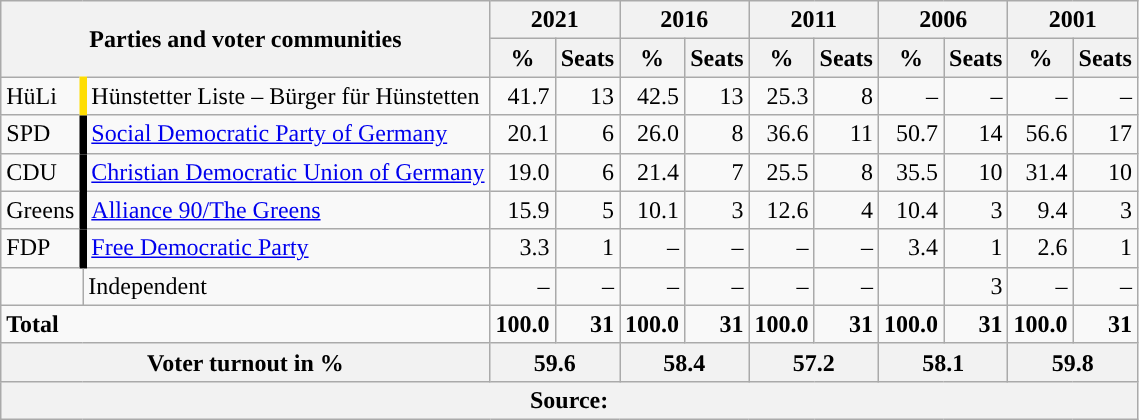<table class="wikitable" style="text-align:right;">
<tr>
<th colspan="2" rowspan="2">Parties and voter communities</th>
<th colspan="2">2021</th>
<th colspan="2">2016</th>
<th colspan="2">2011</th>
<th colspan="2">2006 </th>
<th colspan="2">2001 </th>
</tr>
<tr>
<th>%</th>
<th>Seats</th>
<th>%</th>
<th>Seats</th>
<th>%</th>
<th>Seats</th>
<th>%</th>
<th>Seats</th>
<th>%</th>
<th>Seats</th>
</tr>
<tr>
<td style="text-align:left; border-right:5px solid #FEDD02;">HüLi</td>
<td style="text-align:left;">Hünstetter Liste – Bürger für Hünstetten</td>
<td>41.7</td>
<td>13</td>
<td>42.5</td>
<td>13</td>
<td>25.3</td>
<td>8</td>
<td>–</td>
<td>–</td>
<td>–</td>
<td>–</td>
</tr>
<tr>
<td style="text-align:left; border-right:5px solid ">SPD</td>
<td style="text-align:left;"><a href='#'>Social Democratic Party of Germany</a></td>
<td>20.1</td>
<td>6</td>
<td>26.0</td>
<td>8</td>
<td>36.6</td>
<td>11</td>
<td>50.7</td>
<td>14</td>
<td>56.6</td>
<td>17</td>
</tr>
<tr>
<td style="text-align:left; border-right:5px solid ">CDU</td>
<td style="text-align:left;"><a href='#'>Christian Democratic Union of Germany</a></td>
<td>19.0</td>
<td>6</td>
<td>21.4</td>
<td>7</td>
<td>25.5</td>
<td>8</td>
<td>35.5</td>
<td>10</td>
<td>31.4</td>
<td>10</td>
</tr>
<tr>
<td style="text-align:left; border-right:5px solid ">Greens</td>
<td style="text-align:left;"><a href='#'>Alliance 90/The Greens</a></td>
<td>15.9</td>
<td>5</td>
<td>10.1</td>
<td>3</td>
<td>12.6</td>
<td>4</td>
<td>10.4</td>
<td>3</td>
<td>9.4</td>
<td>3</td>
</tr>
<tr>
<td style="text-align:left; border-right:5px solid ">FDP</td>
<td style="text-align:left;"><a href='#'>Free Democratic Party</a></td>
<td>3.3</td>
<td>1</td>
<td>–</td>
<td>–</td>
<td>–</td>
<td>–</td>
<td>3.4</td>
<td>1</td>
<td>2.6</td>
<td>1</td>
</tr>
<tr>
<td></td>
<td style="text-align:left;">Independent</td>
<td>–</td>
<td>–</td>
<td>–</td>
<td>–</td>
<td>–</td>
<td>–</td>
<td></td>
<td>3</td>
<td>–</td>
<td>–</td>
</tr>
<tr>
<td colspan="2" style="text-align:left;"><strong>Total</strong></td>
<td><strong>100.0</strong></td>
<td><strong>31</strong></td>
<td><strong>100.0</strong></td>
<td><strong>31</strong></td>
<td><strong>100.0</strong></td>
<td><strong>31</strong></td>
<td><strong>100.0</strong></td>
<td><strong>31</strong></td>
<td><strong>100.0</strong></td>
<td><strong>31</strong></td>
</tr>
<tr>
<th colspan="2">Voter turnout in %</th>
<th colspan="2"><strong>59.6</strong></th>
<th colspan="2"><strong>58.4</strong></th>
<th colspan="2"><strong>57.2</strong></th>
<th colspan="2"><strong>58.1</strong></th>
<th colspan="2"><strong>59.8</strong></th>
</tr>
<tr>
<th colspan="12">Source:  <br>  </th>
</tr>
</table>
